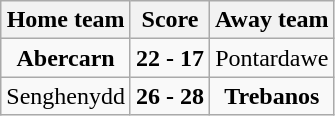<table class="wikitable" style="text-align: center">
<tr>
<th>Home team</th>
<th>Score</th>
<th>Away team</th>
</tr>
<tr>
<td><strong>Abercarn</strong></td>
<td><strong>22 - 17</strong></td>
<td>Pontardawe</td>
</tr>
<tr>
<td>Senghenydd</td>
<td><strong>26 - 28</strong></td>
<td><strong>Trebanos</strong></td>
</tr>
</table>
